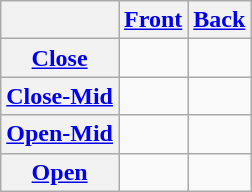<table class="wikitable" style="text-align: center;">
<tr>
<th></th>
<th><a href='#'>Front</a></th>
<th><a href='#'>Back</a></th>
</tr>
<tr>
<th><a href='#'>Close</a></th>
<td></td>
<td></td>
</tr>
<tr>
<th><a href='#'>Close-Mid</a></th>
<td></td>
<td></td>
</tr>
<tr>
<th><a href='#'>Open-Mid</a></th>
<td></td>
<td></td>
</tr>
<tr>
<th><a href='#'>Open</a></th>
<td></td>
<td></td>
</tr>
</table>
